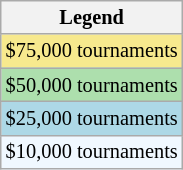<table class="wikitable" style="font-size:85%">
<tr>
<th>Legend</th>
</tr>
<tr style="background:#f7e98e;">
<td>$75,000 tournaments</td>
</tr>
<tr style="background:#addfad;">
<td>$50,000 tournaments</td>
</tr>
<tr style="background:lightblue;">
<td>$25,000 tournaments</td>
</tr>
<tr style="background:#f0f8ff;">
<td>$10,000 tournaments</td>
</tr>
</table>
